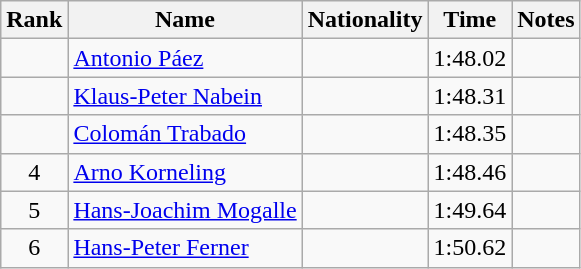<table class="wikitable sortable" style="text-align:center">
<tr>
<th>Rank</th>
<th>Name</th>
<th>Nationality</th>
<th>Time</th>
<th>Notes</th>
</tr>
<tr>
<td></td>
<td align="left"><a href='#'>Antonio Páez</a></td>
<td align=left></td>
<td>1:48.02</td>
<td></td>
</tr>
<tr>
<td></td>
<td align="left"><a href='#'>Klaus-Peter Nabein</a></td>
<td align=left></td>
<td>1:48.31</td>
<td></td>
</tr>
<tr>
<td></td>
<td align="left"><a href='#'>Colomán Trabado</a></td>
<td align=left></td>
<td>1:48.35</td>
<td></td>
</tr>
<tr>
<td>4</td>
<td align="left"><a href='#'>Arno Korneling</a></td>
<td align=left></td>
<td>1:48.46</td>
<td></td>
</tr>
<tr>
<td>5</td>
<td align="left"><a href='#'>Hans-Joachim Mogalle</a></td>
<td align=left></td>
<td>1:49.64</td>
<td></td>
</tr>
<tr>
<td>6</td>
<td align="left"><a href='#'>Hans-Peter Ferner</a></td>
<td align=left></td>
<td>1:50.62</td>
<td></td>
</tr>
</table>
